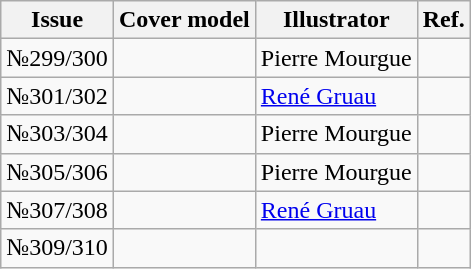<table class="wikitable">
<tr>
<th>Issue</th>
<th>Cover model</th>
<th>Illustrator</th>
<th>Ref.</th>
</tr>
<tr>
<td>№299/300</td>
<td></td>
<td>Pierre Mourgue</td>
<td></td>
</tr>
<tr>
<td>№301/302</td>
<td></td>
<td><a href='#'>René Gruau</a></td>
<td></td>
</tr>
<tr>
<td>№303/304</td>
<td></td>
<td>Pierre Mourgue</td>
<td></td>
</tr>
<tr>
<td>№305/306</td>
<td></td>
<td>Pierre Mourgue</td>
<td></td>
</tr>
<tr>
<td>№307/308</td>
<td></td>
<td><a href='#'>René Gruau</a></td>
<td></td>
</tr>
<tr>
<td>№309/310</td>
<td></td>
<td></td>
<td></td>
</tr>
</table>
